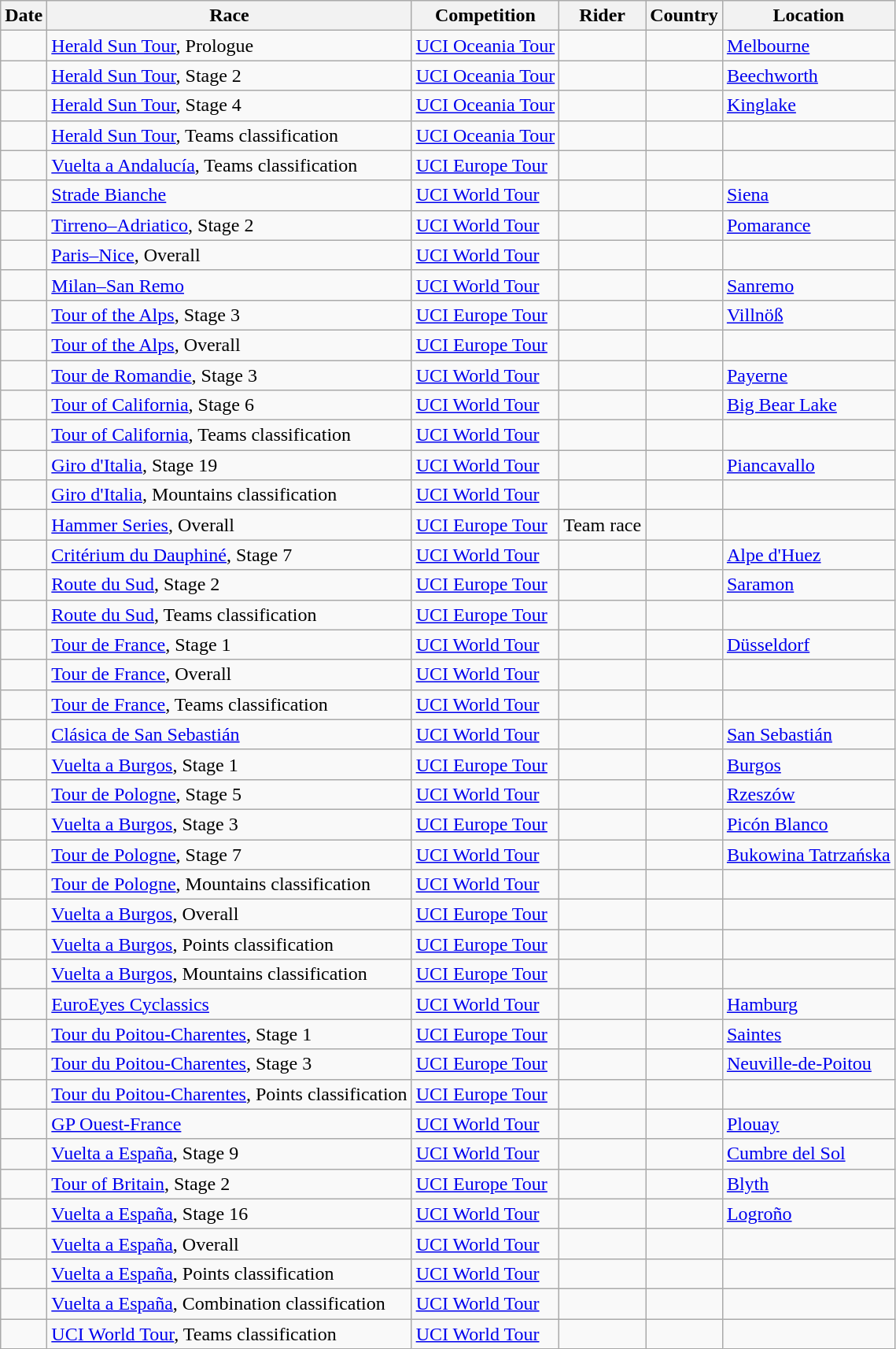<table class="wikitable sortable">
<tr>
<th>Date</th>
<th>Race</th>
<th>Competition</th>
<th>Rider</th>
<th>Country</th>
<th>Location</th>
</tr>
<tr>
<td></td>
<td><a href='#'>Herald Sun Tour</a>, Prologue</td>
<td><a href='#'>UCI Oceania Tour</a></td>
<td></td>
<td></td>
<td><a href='#'>Melbourne</a></td>
</tr>
<tr>
<td></td>
<td><a href='#'>Herald Sun Tour</a>, Stage 2</td>
<td><a href='#'>UCI Oceania Tour</a></td>
<td></td>
<td></td>
<td><a href='#'>Beechworth</a></td>
</tr>
<tr>
<td></td>
<td><a href='#'>Herald Sun Tour</a>, Stage 4</td>
<td><a href='#'>UCI Oceania Tour</a></td>
<td></td>
<td></td>
<td><a href='#'>Kinglake</a></td>
</tr>
<tr>
<td></td>
<td><a href='#'>Herald Sun Tour</a>, Teams classification</td>
<td><a href='#'>UCI Oceania Tour</a></td>
<td align="center"></td>
<td></td>
<td></td>
</tr>
<tr>
<td></td>
<td><a href='#'>Vuelta a Andalucía</a>, Teams classification</td>
<td><a href='#'>UCI Europe Tour</a></td>
<td align="center"></td>
<td></td>
<td></td>
</tr>
<tr>
<td></td>
<td><a href='#'>Strade Bianche</a></td>
<td><a href='#'>UCI World Tour</a></td>
<td></td>
<td></td>
<td><a href='#'>Siena</a></td>
</tr>
<tr>
<td></td>
<td><a href='#'>Tirreno–Adriatico</a>, Stage 2</td>
<td><a href='#'>UCI World Tour</a></td>
<td></td>
<td></td>
<td><a href='#'>Pomarance</a></td>
</tr>
<tr>
<td></td>
<td><a href='#'>Paris–Nice</a>, Overall</td>
<td><a href='#'>UCI World Tour</a></td>
<td></td>
<td></td>
<td></td>
</tr>
<tr>
<td></td>
<td><a href='#'>Milan–San Remo</a></td>
<td><a href='#'>UCI World Tour</a></td>
<td></td>
<td></td>
<td><a href='#'>Sanremo</a></td>
</tr>
<tr>
<td></td>
<td><a href='#'>Tour of the Alps</a>, Stage 3</td>
<td><a href='#'>UCI Europe Tour</a></td>
<td></td>
<td></td>
<td><a href='#'>Villnöß</a></td>
</tr>
<tr>
<td></td>
<td><a href='#'>Tour of the Alps</a>, Overall</td>
<td><a href='#'>UCI Europe Tour</a></td>
<td></td>
<td><br></td>
<td></td>
</tr>
<tr>
<td></td>
<td><a href='#'>Tour de Romandie</a>, Stage 3</td>
<td><a href='#'>UCI World Tour</a></td>
<td></td>
<td></td>
<td><a href='#'>Payerne</a></td>
</tr>
<tr>
<td></td>
<td><a href='#'>Tour of California</a>, Stage 6</td>
<td><a href='#'>UCI World Tour</a></td>
<td></td>
<td></td>
<td><a href='#'>Big Bear Lake</a></td>
</tr>
<tr>
<td></td>
<td><a href='#'>Tour of California</a>, Teams classification</td>
<td><a href='#'>UCI World Tour</a></td>
<td align="center"></td>
<td></td>
<td></td>
</tr>
<tr>
<td></td>
<td><a href='#'>Giro d'Italia</a>, Stage 19</td>
<td><a href='#'>UCI World Tour</a></td>
<td></td>
<td></td>
<td><a href='#'>Piancavallo</a></td>
</tr>
<tr>
<td></td>
<td><a href='#'>Giro d'Italia</a>, Mountains classification</td>
<td><a href='#'>UCI World Tour</a></td>
<td></td>
<td></td>
<td></td>
</tr>
<tr>
<td></td>
<td><a href='#'>Hammer Series</a>, Overall</td>
<td><a href='#'>UCI Europe Tour</a></td>
<td>Team race</td>
<td></td>
<td></td>
</tr>
<tr>
<td></td>
<td><a href='#'>Critérium du Dauphiné</a>, Stage 7</td>
<td><a href='#'>UCI World Tour</a></td>
<td></td>
<td></td>
<td><a href='#'>Alpe d'Huez</a></td>
</tr>
<tr>
<td></td>
<td><a href='#'>Route du Sud</a>, Stage 2</td>
<td><a href='#'>UCI Europe Tour</a></td>
<td></td>
<td></td>
<td><a href='#'>Saramon</a></td>
</tr>
<tr>
<td></td>
<td><a href='#'>Route du Sud</a>, Teams classification</td>
<td><a href='#'>UCI Europe Tour</a></td>
<td align="center"></td>
<td></td>
<td></td>
</tr>
<tr>
<td></td>
<td><a href='#'>Tour de France</a>, Stage 1</td>
<td><a href='#'>UCI World Tour</a></td>
<td></td>
<td></td>
<td><a href='#'>Düsseldorf</a></td>
</tr>
<tr>
<td></td>
<td><a href='#'>Tour de France</a>, Overall</td>
<td><a href='#'>UCI World Tour</a></td>
<td></td>
<td></td>
<td></td>
</tr>
<tr>
<td></td>
<td><a href='#'>Tour de France</a>, Teams classification</td>
<td><a href='#'>UCI World Tour</a></td>
<td align="center"></td>
<td></td>
<td></td>
</tr>
<tr>
<td></td>
<td><a href='#'>Clásica de San Sebastián</a></td>
<td><a href='#'>UCI World Tour</a></td>
<td></td>
<td></td>
<td><a href='#'>San Sebastián</a></td>
</tr>
<tr>
<td></td>
<td><a href='#'>Vuelta a Burgos</a>, Stage 1</td>
<td><a href='#'>UCI Europe Tour</a></td>
<td></td>
<td></td>
<td><a href='#'>Burgos</a></td>
</tr>
<tr>
<td></td>
<td><a href='#'>Tour de Pologne</a>, Stage 5</td>
<td><a href='#'>UCI World Tour</a></td>
<td></td>
<td></td>
<td><a href='#'>Rzeszów</a></td>
</tr>
<tr>
<td></td>
<td><a href='#'>Vuelta a Burgos</a>, Stage 3</td>
<td><a href='#'>UCI Europe Tour</a></td>
<td></td>
<td></td>
<td><a href='#'>Picón Blanco</a></td>
</tr>
<tr>
<td></td>
<td><a href='#'>Tour de Pologne</a>, Stage 7</td>
<td><a href='#'>UCI World Tour</a></td>
<td></td>
<td></td>
<td><a href='#'>Bukowina Tatrzańska</a></td>
</tr>
<tr>
<td></td>
<td><a href='#'>Tour de Pologne</a>, Mountains classification</td>
<td><a href='#'>UCI World Tour</a></td>
<td></td>
<td></td>
<td></td>
</tr>
<tr>
<td></td>
<td><a href='#'>Vuelta a Burgos</a>, Overall</td>
<td><a href='#'>UCI Europe Tour</a></td>
<td></td>
<td></td>
<td></td>
</tr>
<tr>
<td></td>
<td><a href='#'>Vuelta a Burgos</a>, Points classification</td>
<td><a href='#'>UCI Europe Tour</a></td>
<td></td>
<td></td>
<td></td>
</tr>
<tr>
<td></td>
<td><a href='#'>Vuelta a Burgos</a>, Mountains classification</td>
<td><a href='#'>UCI Europe Tour</a></td>
<td></td>
<td></td>
<td></td>
</tr>
<tr>
<td></td>
<td><a href='#'>EuroEyes Cyclassics</a></td>
<td><a href='#'>UCI World Tour</a></td>
<td></td>
<td></td>
<td><a href='#'>Hamburg</a></td>
</tr>
<tr>
<td></td>
<td><a href='#'>Tour du Poitou-Charentes</a>, Stage 1</td>
<td><a href='#'>UCI Europe Tour</a></td>
<td></td>
<td></td>
<td><a href='#'>Saintes</a></td>
</tr>
<tr>
<td></td>
<td><a href='#'>Tour du Poitou-Charentes</a>, Stage 3</td>
<td><a href='#'>UCI Europe Tour</a></td>
<td></td>
<td></td>
<td><a href='#'>Neuville-de-Poitou</a></td>
</tr>
<tr>
<td></td>
<td><a href='#'>Tour du Poitou-Charentes</a>, Points classification</td>
<td><a href='#'>UCI Europe Tour</a></td>
<td></td>
<td></td>
<td></td>
</tr>
<tr>
<td></td>
<td><a href='#'>GP Ouest-France</a></td>
<td><a href='#'>UCI World Tour</a></td>
<td></td>
<td></td>
<td><a href='#'>Plouay</a></td>
</tr>
<tr>
<td></td>
<td><a href='#'>Vuelta a España</a>, Stage 9</td>
<td><a href='#'>UCI World Tour</a></td>
<td></td>
<td></td>
<td><a href='#'>Cumbre del Sol</a></td>
</tr>
<tr>
<td></td>
<td><a href='#'>Tour of Britain</a>, Stage 2</td>
<td><a href='#'>UCI Europe Tour</a></td>
<td></td>
<td></td>
<td><a href='#'>Blyth</a></td>
</tr>
<tr>
<td></td>
<td><a href='#'>Vuelta a España</a>, Stage 16</td>
<td><a href='#'>UCI World Tour</a></td>
<td></td>
<td></td>
<td><a href='#'>Logroño</a></td>
</tr>
<tr>
<td></td>
<td><a href='#'>Vuelta a España</a>, Overall</td>
<td><a href='#'>UCI World Tour</a></td>
<td></td>
<td></td>
<td></td>
</tr>
<tr>
<td></td>
<td><a href='#'>Vuelta a España</a>, Points classification</td>
<td><a href='#'>UCI World Tour</a></td>
<td></td>
<td></td>
<td></td>
</tr>
<tr>
<td></td>
<td><a href='#'>Vuelta a España</a>, Combination classification</td>
<td><a href='#'>UCI World Tour</a></td>
<td></td>
<td></td>
<td></td>
</tr>
<tr>
<td></td>
<td><a href='#'>UCI World Tour</a>, Teams classification</td>
<td><a href='#'>UCI World Tour</a></td>
<td align="center"></td>
<td></td>
<td></td>
</tr>
</table>
